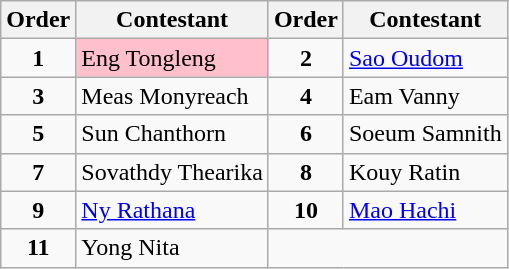<table class="wikitable">
<tr>
<th>Order</th>
<th>Contestant</th>
<th>Order</th>
<th>Contestant</th>
</tr>
<tr>
<td align="center"><strong>1</strong></td>
<td style="background:pink">Eng Tongleng</td>
<td align="center"><strong>2</strong></td>
<td><a href='#'>Sao Oudom</a></td>
</tr>
<tr>
<td align="center"><strong>3</strong></td>
<td>Meas Monyreach</td>
<td align="center"><strong>4</strong></td>
<td>Eam Vanny</td>
</tr>
<tr>
<td align="center"><strong>5</strong></td>
<td>Sun Chanthorn</td>
<td align="center"><strong>6</strong></td>
<td>Soeum Samnith</td>
</tr>
<tr>
<td align="center"><strong>7</strong></td>
<td>Sovathdy Thearika</td>
<td align="center"><strong>8</strong></td>
<td>Kouy Ratin</td>
</tr>
<tr>
<td align="center"><strong>9</strong></td>
<td><a href='#'>Ny Rathana</a></td>
<td align="center"><strong>10</strong></td>
<td><a href='#'>Mao Hachi</a></td>
</tr>
<tr>
<td align="center"><strong>11</strong></td>
<td>Yong Nita</td>
</tr>
</table>
